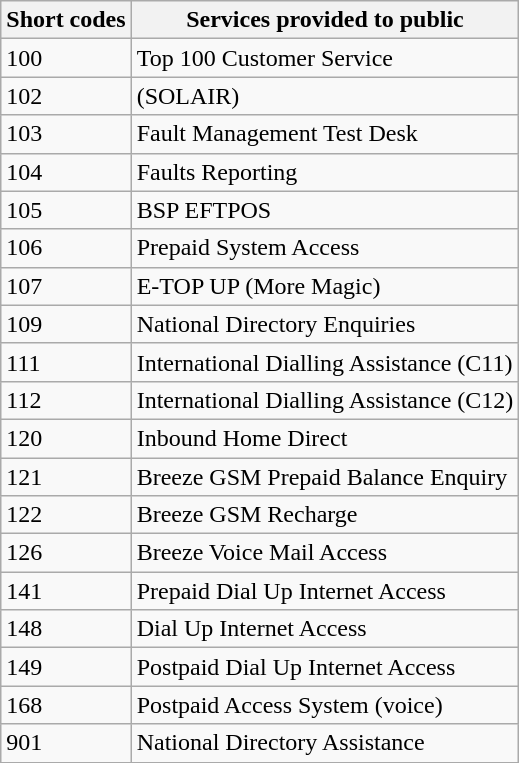<table class="wikitable" border=1>
<tr>
<th>Short codes</th>
<th>Services provided to public</th>
</tr>
<tr>
<td>100</td>
<td>Top 100 Customer Service</td>
</tr>
<tr>
<td>102</td>
<td>(SOLAIR)</td>
</tr>
<tr>
<td>103</td>
<td>Fault Management Test Desk</td>
</tr>
<tr>
<td>104</td>
<td>Faults Reporting</td>
</tr>
<tr>
<td>105</td>
<td>BSP EFTPOS</td>
</tr>
<tr>
<td>106</td>
<td>Prepaid System Access</td>
</tr>
<tr>
<td>107</td>
<td>E-TOP UP (More Magic)</td>
</tr>
<tr>
<td>109</td>
<td>National Directory Enquiries</td>
</tr>
<tr>
<td>111</td>
<td>International Dialling Assistance (C11)</td>
</tr>
<tr>
<td>112</td>
<td>International Dialling Assistance (C12)</td>
</tr>
<tr>
<td>120</td>
<td>Inbound Home Direct</td>
</tr>
<tr>
<td>121</td>
<td>Breeze GSM Prepaid Balance Enquiry</td>
</tr>
<tr>
<td>122</td>
<td>Breeze GSM Recharge</td>
</tr>
<tr>
<td>126</td>
<td>Breeze Voice Mail Access</td>
</tr>
<tr>
<td>141</td>
<td>Prepaid Dial Up Internet Access</td>
</tr>
<tr>
<td>148</td>
<td>Dial Up Internet Access</td>
</tr>
<tr>
<td>149</td>
<td>Postpaid Dial Up Internet Access</td>
</tr>
<tr>
<td>168</td>
<td>Postpaid Access System (voice)</td>
</tr>
<tr>
<td>901</td>
<td>National Directory Assistance</td>
</tr>
</table>
